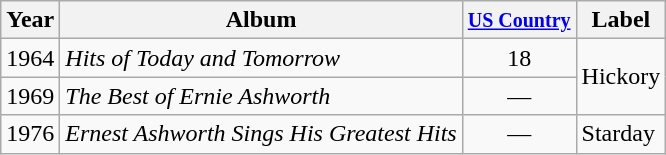<table class="wikitable">
<tr>
<th>Year</th>
<th>Album</th>
<th><small><a href='#'>US Country</a></small></th>
<th>Label</th>
</tr>
<tr>
<td>1964</td>
<td><em>Hits of Today and Tomorrow</em></td>
<td align="center">18</td>
<td rowspan="2">Hickory</td>
</tr>
<tr>
<td>1969</td>
<td><em>The Best of Ernie Ashworth</em></td>
<td align="center">—</td>
</tr>
<tr>
<td>1976</td>
<td><em>Ernest Ashworth Sings His Greatest Hits</em></td>
<td align="center">—</td>
<td>Starday</td>
</tr>
</table>
